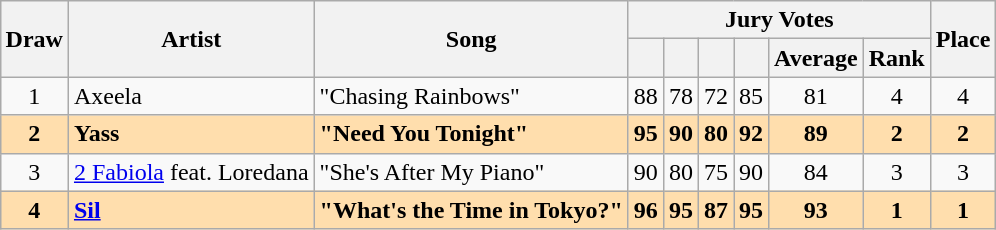<table class="sortable wikitable" style="margin: 1em auto 1em auto; text-align:center;">
<tr>
<th rowspan="2">Draw</th>
<th rowspan="2">Artist</th>
<th rowspan="2">Song</th>
<th colspan="6">Jury Votes</th>
<th rowspan="2">Place</th>
</tr>
<tr>
<th></th>
<th></th>
<th></th>
<th></th>
<th>Average</th>
<th>Rank</th>
</tr>
<tr>
<td>1</td>
<td align="left">Axeela</td>
<td align="left">"Chasing Rainbows"</td>
<td>88</td>
<td>78</td>
<td>72</td>
<td>85</td>
<td>81</td>
<td>4</td>
<td>4</td>
</tr>
<tr style="font-weight:bold; background:navajowhite;">
<td>2</td>
<td align="left">Yass</td>
<td align="left">"Need You Tonight"</td>
<td>95</td>
<td>90</td>
<td>80</td>
<td>92</td>
<td>89</td>
<td>2</td>
<td>2</td>
</tr>
<tr>
<td>3</td>
<td align="left"><a href='#'>2 Fabiola</a> feat. Loredana</td>
<td align="left">"She's After My Piano"</td>
<td>90</td>
<td>80</td>
<td>75</td>
<td>90</td>
<td>84</td>
<td>3</td>
<td>3</td>
</tr>
<tr style="font-weight:bold; background:navajowhite;">
<td>4</td>
<td align="left"><a href='#'>Sil</a></td>
<td align="left">"What's the Time in Tokyo?"</td>
<td>96</td>
<td>95</td>
<td>87</td>
<td>95</td>
<td>93</td>
<td>1</td>
<td>1</td>
</tr>
</table>
